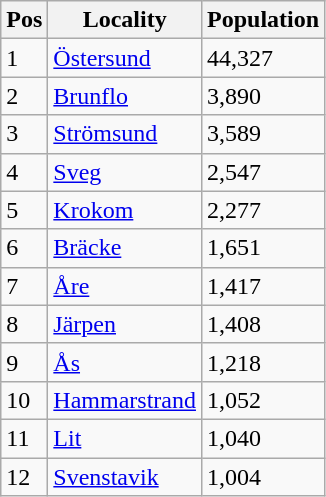<table class="wikitable sortable">
<tr>
<th>Pos</th>
<th>Locality</th>
<th>Population</th>
</tr>
<tr>
<td>1</td>
<td><a href='#'>Östersund</a></td>
<td>44,327</td>
</tr>
<tr>
<td>2</td>
<td><a href='#'>Brunflo</a></td>
<td>3,890</td>
</tr>
<tr>
<td>3</td>
<td><a href='#'>Strömsund</a></td>
<td>3,589</td>
</tr>
<tr>
<td>4</td>
<td><a href='#'>Sveg</a></td>
<td>2,547</td>
</tr>
<tr>
<td>5</td>
<td><a href='#'>Krokom</a></td>
<td>2,277</td>
</tr>
<tr>
<td>6</td>
<td><a href='#'>Bräcke</a></td>
<td>1,651</td>
</tr>
<tr>
<td>7</td>
<td><a href='#'>Åre</a></td>
<td>1,417</td>
</tr>
<tr>
<td>8</td>
<td><a href='#'>Järpen</a></td>
<td>1,408</td>
</tr>
<tr>
<td>9</td>
<td><a href='#'>Ås</a></td>
<td>1,218</td>
</tr>
<tr>
<td>10</td>
<td><a href='#'>Hammarstrand</a></td>
<td>1,052</td>
</tr>
<tr>
<td>11</td>
<td><a href='#'>Lit</a></td>
<td>1,040</td>
</tr>
<tr>
<td>12</td>
<td><a href='#'>Svenstavik</a></td>
<td>1,004</td>
</tr>
</table>
